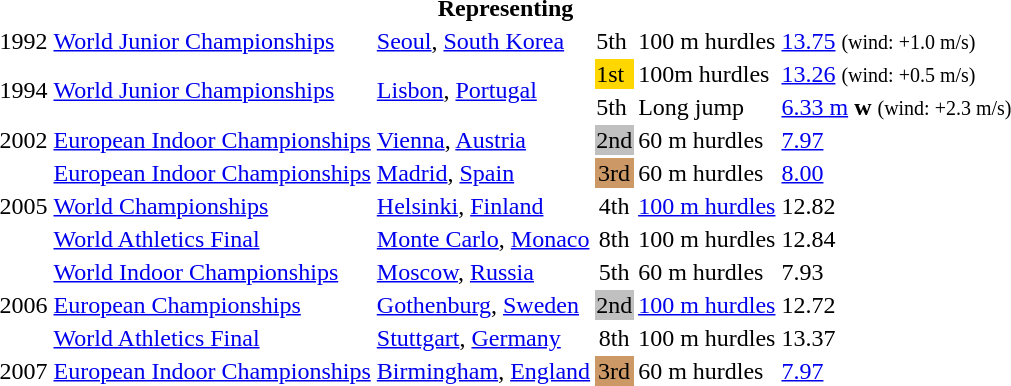<table>
<tr>
<th colspan="6">Representing </th>
</tr>
<tr>
<td>1992</td>
<td><a href='#'>World Junior Championships</a></td>
<td><a href='#'>Seoul</a>, <a href='#'>South Korea</a></td>
<td>5th</td>
<td>100 m hurdles</td>
<td><a href='#'>13.75</a> <small>(wind: +1.0 m/s)</small></td>
</tr>
<tr>
<td rowspan=2>1994</td>
<td rowspan=2><a href='#'>World Junior Championships</a></td>
<td rowspan=2><a href='#'>Lisbon</a>, <a href='#'>Portugal</a></td>
<td bgcolor=gold>1st</td>
<td>100m hurdles</td>
<td><a href='#'>13.26</a> <small>(wind: +0.5 m/s)</small></td>
</tr>
<tr>
<td>5th</td>
<td>Long jump</td>
<td><a href='#'>6.33 m</a> <strong>w</strong>  <small>(wind: +2.3 m/s)</small></td>
</tr>
<tr>
<td>2002</td>
<td><a href='#'>European Indoor Championships</a></td>
<td><a href='#'>Vienna</a>, <a href='#'>Austria</a></td>
<td bgcolor="silver">2nd</td>
<td>60 m hurdles</td>
<td><a href='#'>7.97</a></td>
</tr>
<tr>
<td rowspan=3>2005</td>
<td><a href='#'>European Indoor Championships</a></td>
<td><a href='#'>Madrid</a>, <a href='#'>Spain</a></td>
<td bgcolor="cc9966" align="center">3rd</td>
<td>60 m hurdles</td>
<td><a href='#'>8.00</a></td>
</tr>
<tr>
<td><a href='#'>World Championships</a></td>
<td><a href='#'>Helsinki</a>, <a href='#'>Finland</a></td>
<td align="center">4th</td>
<td><a href='#'>100 m hurdles</a></td>
<td>12.82</td>
</tr>
<tr>
<td><a href='#'>World Athletics Final</a></td>
<td><a href='#'>Monte Carlo</a>, <a href='#'>Monaco</a></td>
<td align="center">8th</td>
<td>100 m hurdles</td>
<td>12.84</td>
</tr>
<tr>
<td rowspan=3>2006</td>
<td><a href='#'>World Indoor Championships</a></td>
<td><a href='#'>Moscow</a>, <a href='#'>Russia</a></td>
<td align="center">5th</td>
<td>60 m hurdles</td>
<td>7.93</td>
</tr>
<tr>
<td><a href='#'>European Championships</a></td>
<td><a href='#'>Gothenburg</a>, <a href='#'>Sweden</a></td>
<td bgcolor="silver" align="center">2nd</td>
<td><a href='#'>100 m hurdles</a></td>
<td>12.72</td>
</tr>
<tr>
<td><a href='#'>World Athletics Final</a></td>
<td><a href='#'>Stuttgart</a>, <a href='#'>Germany</a></td>
<td align="center">8th</td>
<td>100 m hurdles</td>
<td>13.37</td>
</tr>
<tr>
<td>2007</td>
<td><a href='#'>European Indoor Championships</a></td>
<td><a href='#'>Birmingham</a>, <a href='#'>England</a></td>
<td bgcolor="cc9966" align="center">3rd</td>
<td>60 m hurdles</td>
<td><a href='#'>7.97</a></td>
</tr>
</table>
